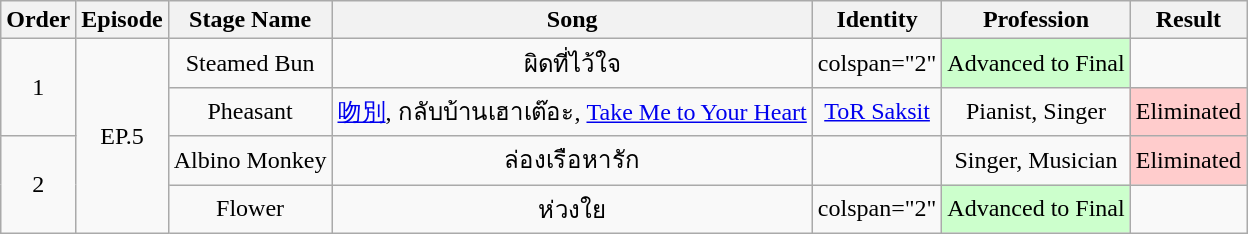<table class="wikitable">
<tr>
<th>Order</th>
<th>Episode</th>
<th>Stage Name</th>
<th>Song</th>
<th>Identity</th>
<th>Profession</th>
<th>Result</th>
</tr>
<tr>
<td rowspan="2" align="center">1</td>
<td rowspan="4" align="center">EP.5</td>
<td align="center">Steamed Bun</td>
<td align="center">ผิดที่ไว้ใจ</td>
<td>colspan="2"  </td>
<td style="text-align:center; background:#ccffcc;">Advanced to Final</td>
</tr>
<tr>
<td align="center">Pheasant</td>
<td align="center"><a href='#'>吻別</a>, กลับบ้านเฮาเต๊อะ, <a href='#'>Take Me to Your Heart</a></td>
<td align="center"><a href='#'>ToR Saksit</a></td>
<td align="center">Pianist, Singer</td>
<td style="text-align:center; background:#ffcccc;">Eliminated</td>
</tr>
<tr>
<td rowspan="2" align="center">2</td>
<td align="center">Albino Monkey</td>
<td align="center">ล่องเรือหารัก</td>
<td align="center"></td>
<td align="center">Singer, Musician</td>
<td style="text-align:center; background:#ffcccc;">Eliminated</td>
</tr>
<tr>
<td align="center">Flower</td>
<td align="center">ห่วงใย</td>
<td>colspan="2"  </td>
<td style="text-align:center; background:#ccffcc;">Advanced to Final</td>
</tr>
</table>
